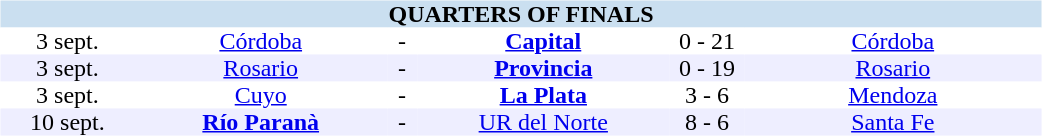<table table width=700>
<tr>
<td width=700 valign="top"><br><table border=0 cellspacing=0 cellpadding=0 style="font-size: 100%; border-collapse: collapse;" width=100%>
<tr bgcolor="#CADFF0">
<td style="font-size:100%"; align="center" colspan="6"><strong>QUARTERS OF FINALS</strong></td>
</tr>
<tr align=center bgcolor=#FFFFFF>
<td width=90>3 sept.</td>
<td width=170><a href='#'>Córdoba</a></td>
<td width=20>-</td>
<td width=170><strong><a href='#'>Capital</a></strong></td>
<td width=50>0 - 21</td>
<td width=200><a href='#'>Córdoba</a></td>
</tr>
<tr align=center bgcolor=#EEEEFF>
<td width=90>3 sept.</td>
<td width=170><a href='#'>Rosario</a></td>
<td width=20>-</td>
<td width=170><strong><a href='#'>Provincia</a></strong></td>
<td width=50>0 - 19</td>
<td width=200><a href='#'>Rosario</a></td>
</tr>
<tr align=center bgcolor=#FFFFFF>
<td width=90>3 sept.</td>
<td width=170><a href='#'>Cuyo</a></td>
<td width=20>-</td>
<td width=170><strong><a href='#'>La Plata</a></strong></td>
<td width=50>3 - 6</td>
<td width=200><a href='#'>Mendoza</a></td>
</tr>
<tr align=center bgcolor=#EEEEFF>
<td width=90>10 sept.</td>
<td width=170><strong><a href='#'>Río Paranà</a></strong></td>
<td width=20>-</td>
<td width=170><a href='#'>UR del Norte</a></td>
<td width=50>8 - 6</td>
<td width=200><a href='#'>Santa Fe</a></td>
</tr>
</table>
</td>
</tr>
</table>
